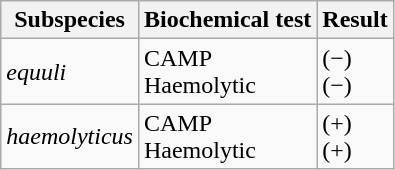<table class="wikitable">
<tr>
<th>Subspecies</th>
<th>Biochemical test</th>
<th>Result</th>
</tr>
<tr>
<td><em>equuli</em></td>
<td>CAMP<br>Haemolytic</td>
<td>(−)<br>(−)</td>
</tr>
<tr>
<td><em>haemolyticus</em></td>
<td>CAMP<br>Haemolytic</td>
<td>(+)<br>(+)</td>
</tr>
</table>
